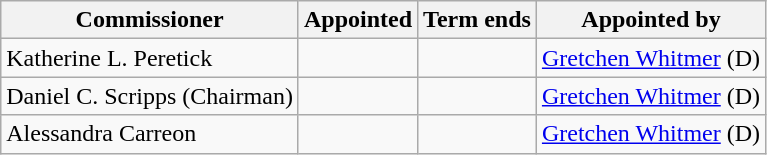<table class="wikitable sortable">
<tr>
<th>Commissioner</th>
<th>Appointed</th>
<th>Term ends</th>
<th>Appointed by</th>
</tr>
<tr valign="top">
<td>Katherine L. Peretick</td>
<td></td>
<td></td>
<td><a href='#'>Gretchen Whitmer</a> (D)</td>
</tr>
<tr valign="top">
<td>Daniel C. Scripps (Chairman)</td>
<td></td>
<td></td>
<td><a href='#'>Gretchen Whitmer</a> (D)</td>
</tr>
<tr valign="top">
<td>Alessandra Carreon</td>
<td></td>
<td></td>
<td><a href='#'>Gretchen Whitmer</a> (D)</td>
</tr>
</table>
